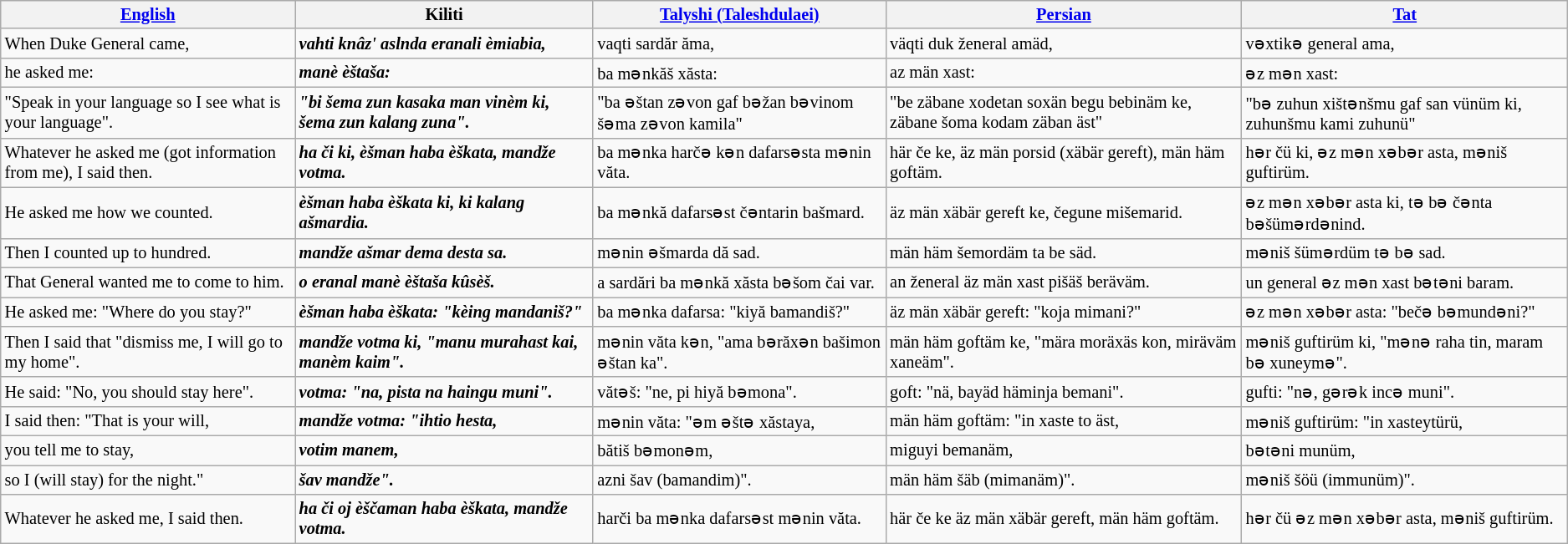<table class="wikitable" style="font-size: 85%">
<tr>
<th><a href='#'>English</a></th>
<th>Kiliti</th>
<th><a href='#'>Talyshi (Taleshdulaei)</a></th>
<th><a href='#'>Persian</a></th>
<th><a href='#'>Tat</a></th>
</tr>
<tr>
<td>When Duke General came,</td>
<td><strong><em>vahti knâz' aslnda eranali èmiabia,</em></strong></td>
<td>vaqti sardăr ăma,</td>
<td>väqti duk ženeral amäd,</td>
<td>vəxtikə general ama,</td>
</tr>
<tr>
<td>he asked me:</td>
<td><strong><em>manè èštaša:</em></strong></td>
<td>ba mәnkăš xăsta:</td>
<td>az män xast:</td>
<td>əz mən xast:</td>
</tr>
<tr>
<td>"Speak in your language so I see what is your language".</td>
<td><strong><em>"bi šema zun kasaka man vinèm ki, šema zun kalang zuna".</em></strong></td>
<td>"ba әštan zәvon gaf bәžan bәvinom šәma zәvon kamila"</td>
<td>"be zäbane xodetan soxän begu bebinäm ke, zäbane šoma kodam zäban äst"</td>
<td>"bə zuhun xištənšmu gaf san vünüm ki, zuhunšmu kami zuhunü"</td>
</tr>
<tr>
<td>Whatever he asked me (got information from me), I said then.</td>
<td><strong><em>ha či ki, èšman haba èškata, mandže votma.</em></strong></td>
<td>ba mәnka harčә kәn dafarsәsta mәnin văta.</td>
<td>här če ke, äz män porsid (xäbär gereft), män häm goftäm.</td>
<td>hər čü ki, əz mən xəbər asta, məniš guftirüm.</td>
</tr>
<tr>
<td>He asked me how we counted.</td>
<td><strong><em>èšman haba èškata ki, ki kalang ašmardia.</em></strong></td>
<td>ba mәnkă dafarsәst čәntarin bašmard.</td>
<td>äz män xäbär gereft ke, čegune mišemarid.</td>
<td>əz mən xəbər asta ki, tə bə čənta bəšümərdənind.</td>
</tr>
<tr>
<td>Then I counted up to hundred.</td>
<td><strong><em>mandže ašmar dema desta sa.</em></strong></td>
<td>mәnin әšmarda dă sad.</td>
<td>män häm šemordäm ta be säd.</td>
<td>məniš šümərdüm tə bə sad.</td>
</tr>
<tr>
<td>That General wanted me to come to him.</td>
<td><strong><em>o eranal manè èštaša kûsèš.</em></strong></td>
<td>a sardări ba mәnkă xăsta bәšom čai var.</td>
<td>an ženeral äz män xast pišäš beräväm.</td>
<td>un general əz mən xast bətəni baram.</td>
</tr>
<tr>
<td>He asked me: "Where do you stay?"</td>
<td><strong><em>èšman haba èškata: "kèing mandaniš?"</em></strong></td>
<td>ba mәnka dafarsa: "kiyă bamandiš?"</td>
<td>äz män xäbär gereft: "koja mimani?"</td>
<td>əz mən xəbər asta: "bečə bəmundəni?"</td>
</tr>
<tr>
<td>Then I said that "dismiss me, I will go to my home".</td>
<td><strong><em>mandže votma ki, "manu murahast kai, manèm kaim".</em></strong></td>
<td>mәnin văta kәn, "ama bәrăxәn bašimon әštan ka".</td>
<td>män häm goftäm ke, "mära moräxäs kon, miräväm xaneäm".</td>
<td>məniš guftirüm ki, "mənə raha tin, maram bə xuneymə".</td>
</tr>
<tr>
<td>He said: "No, you should stay here".</td>
<td><strong><em>votma: "na, pista na haingu muni".</em></strong></td>
<td>vătәš: "ne, pi hiyă bәmona".</td>
<td>goft: "nä, bayäd häminja bemani".</td>
<td>gufti: "nə, gərək incə muni".</td>
</tr>
<tr>
<td>I said then: "That is your will,</td>
<td><strong><em>mandže votma: "ihtio hesta,</em></strong></td>
<td>mәnin văta: "әm әštә xăstaya,</td>
<td>män häm goftäm: "in xaste to äst,</td>
<td>məniš guftirüm: "in xasteytürü,</td>
</tr>
<tr>
<td>you tell me to stay,</td>
<td><strong><em>votim manem,</em></strong></td>
<td>bătiš bәmonәm,</td>
<td>miguyi bemanäm,</td>
<td>bətəni munüm,</td>
</tr>
<tr>
<td>so I (will stay) for the night."</td>
<td><strong><em>šav mandže".</em></strong></td>
<td>azni šav (bamandim)".</td>
<td>män häm šäb (mimanäm)".</td>
<td>məniš šöü (immunüm)".</td>
</tr>
<tr>
<td>Whatever he asked me, I said then.</td>
<td><strong><em>ha či oj èščaman haba èškata, mandže votma.</em></strong></td>
<td>harči ba mәnka dafarsәst mәnin văta.</td>
<td>här če ke äz män xäbär gereft, män häm goftäm.</td>
<td>hər čü əz mən xəbər asta, məniš guftirüm.</td>
</tr>
</table>
